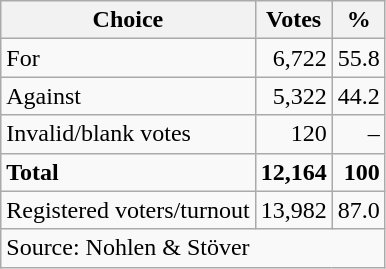<table class=wikitable style=text-align:right>
<tr>
<th>Choice</th>
<th>Votes</th>
<th>%</th>
</tr>
<tr>
<td align=left>For</td>
<td>6,722</td>
<td>55.8</td>
</tr>
<tr>
<td align=left>Against</td>
<td>5,322</td>
<td>44.2</td>
</tr>
<tr>
<td align=left>Invalid/blank votes</td>
<td>120</td>
<td>–</td>
</tr>
<tr>
<td align=left><strong>Total</strong></td>
<td><strong>12,164</strong></td>
<td><strong>100</strong></td>
</tr>
<tr>
<td align=left>Registered voters/turnout</td>
<td>13,982</td>
<td>87.0</td>
</tr>
<tr>
<td align=left colspan=3>Source: Nohlen & Stöver</td>
</tr>
</table>
